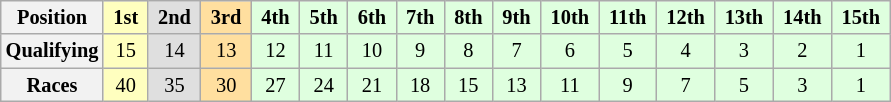<table class="wikitable" style="font-size:85%; text-align:center">
<tr>
<th>Position</th>
<td style="background:#ffffbf;"> <strong>1st</strong> </td>
<td style="background:#dfdfdf;"> <strong>2nd</strong> </td>
<td style="background:#ffdf9f;"> <strong>3rd</strong> </td>
<td style="background:#dfffdf;"> <strong>4th</strong> </td>
<td style="background:#dfffdf;"> <strong>5th</strong> </td>
<td style="background:#dfffdf;"> <strong>6th</strong> </td>
<td style="background:#dfffdf;"> <strong>7th</strong> </td>
<td style="background:#dfffdf;"> <strong>8th</strong> </td>
<td style="background:#dfffdf;"> <strong>9th</strong> </td>
<td style="background:#dfffdf;"> <strong>10th</strong> </td>
<td style="background:#dfffdf;"> <strong>11th</strong> </td>
<td style="background:#dfffdf;"> <strong>12th</strong> </td>
<td style="background:#dfffdf;"> <strong>13th</strong> </td>
<td style="background:#dfffdf;"> <strong>14th</strong> </td>
<td style="background:#dfffdf;"> <strong>15th</strong> </td>
</tr>
<tr>
<th>Qualifying</th>
<td style="background:#ffffbf;">15</td>
<td style="background:#dfdfdf;">14</td>
<td style="background:#ffdf9f;">13</td>
<td style="background:#dfffdf;">12</td>
<td style="background:#dfffdf;">11</td>
<td style="background:#dfffdf;">10</td>
<td style="background:#dfffdf;">9</td>
<td style="background:#dfffdf;">8</td>
<td style="background:#dfffdf;">7</td>
<td style="background:#dfffdf;">6</td>
<td style="background:#dfffdf;">5</td>
<td style="background:#dfffdf;">4</td>
<td style="background:#dfffdf;">3</td>
<td style="background:#dfffdf;">2</td>
<td style="background:#dfffdf;">1</td>
</tr>
<tr>
<th>Races</th>
<td style="background:#ffffbf;">40</td>
<td style="background:#dfdfdf;">35</td>
<td style="background:#ffdf9f;">30</td>
<td style="background:#dfffdf;">27</td>
<td style="background:#dfffdf;">24</td>
<td style="background:#dfffdf;">21</td>
<td style="background:#dfffdf;">18</td>
<td style="background:#dfffdf;">15</td>
<td style="background:#dfffdf;">13</td>
<td style="background:#dfffdf;">11</td>
<td style="background:#dfffdf;">9</td>
<td style="background:#dfffdf;">7</td>
<td style="background:#dfffdf;">5</td>
<td style="background:#dfffdf;">3</td>
<td style="background:#dfffdf;">1</td>
</tr>
</table>
